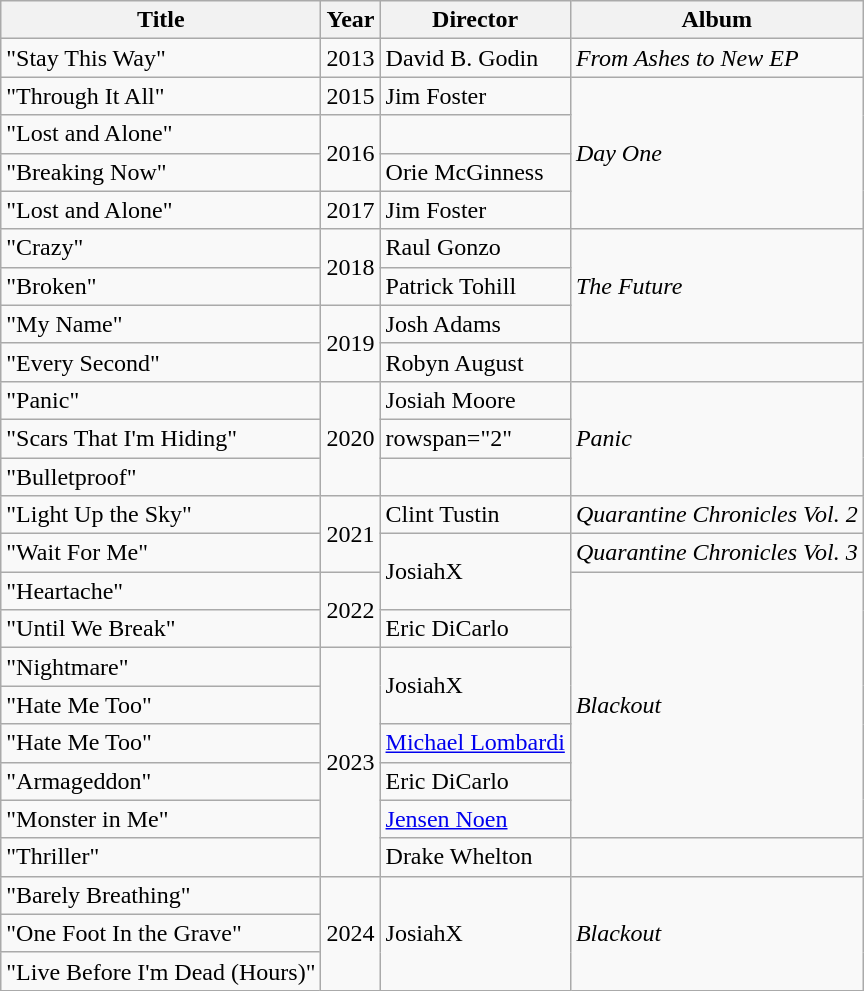<table class="wikitable plainrowheaders">
<tr>
<th>Title</th>
<th>Year</th>
<th>Director</th>
<th>Album</th>
</tr>
<tr>
<td>"Stay This Way"</td>
<td>2013</td>
<td>David B. Godin</td>
<td><em>From Ashes to New EP</em></td>
</tr>
<tr>
<td>"Through It All"</td>
<td>2015</td>
<td>Jim Foster</td>
<td rowspan="4"><em>Day One</em></td>
</tr>
<tr>
<td>"Lost and Alone"</td>
<td rowspan="2">2016</td>
<td></td>
</tr>
<tr>
<td>"Breaking Now"</td>
<td>Orie McGinness</td>
</tr>
<tr>
<td>"Lost and Alone"<br></td>
<td>2017</td>
<td>Jim Foster</td>
</tr>
<tr>
<td>"Crazy"</td>
<td rowspan="2">2018</td>
<td>Raul Gonzo</td>
<td rowspan="3"><em>The Future</em></td>
</tr>
<tr>
<td>"Broken"</td>
<td>Patrick Tohill</td>
</tr>
<tr>
<td>"My Name"</td>
<td rowspan="2">2019</td>
<td>Josh Adams</td>
</tr>
<tr>
<td>"Every Second" <br></td>
<td>Robyn August</td>
<td></td>
</tr>
<tr>
<td>"Panic"</td>
<td rowspan="3">2020</td>
<td>Josiah Moore</td>
<td rowspan="3"><em>Panic</em></td>
</tr>
<tr>
<td>"Scars That I'm Hiding" <br></td>
<td>rowspan="2" </td>
</tr>
<tr>
<td>"Bulletproof"</td>
</tr>
<tr>
<td>"Light Up the Sky"</td>
<td rowspan="2">2021</td>
<td>Clint Tustin</td>
<td><em>Quarantine Chronicles Vol. 2</em></td>
</tr>
<tr>
<td>"Wait For Me" <br></td>
<td rowspan="2">JosiahX</td>
<td><em>Quarantine Chronicles Vol. 3</em></td>
</tr>
<tr>
<td>"Heartache"</td>
<td rowspan="2">2022</td>
<td rowspan="7"><em>Blackout</em></td>
</tr>
<tr>
<td>"Until We Break"<br></td>
<td>Eric DiCarlo</td>
</tr>
<tr>
<td>"Nightmare"</td>
<td rowspan="6">2023</td>
<td rowspan="2">JosiahX</td>
</tr>
<tr>
<td>"Hate Me Too"</td>
</tr>
<tr>
<td>"Hate Me Too"<br></td>
<td><a href='#'>Michael Lombardi</a></td>
</tr>
<tr>
<td>"Armageddon"</td>
<td>Eric DiCarlo</td>
</tr>
<tr>
<td>"Monster in Me"</td>
<td><a href='#'>Jensen Noen</a></td>
</tr>
<tr>
<td>"Thriller"</td>
<td>Drake Whelton</td>
<td></td>
</tr>
<tr>
<td>"Barely Breathing" <br></td>
<td rowspan="3">2024</td>
<td rowspan="3">JosiahX</td>
<td rowspan="3"><em>Blackout</em></td>
</tr>
<tr>
<td>"One Foot In the Grave" <br></td>
</tr>
<tr>
<td>"Live Before I'm Dead (Hours)"</td>
</tr>
</table>
